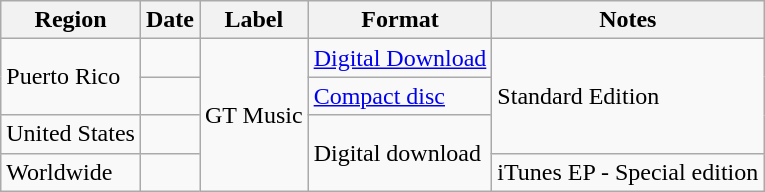<table class="wikitable">
<tr>
<th>Region</th>
<th>Date</th>
<th>Label</th>
<th>Format</th>
<th>Notes</th>
</tr>
<tr>
<td rowspan="2">Puerto Rico</td>
<td></td>
<td rowspan="4">GT Music</td>
<td><a href='#'>Digital Download</a></td>
<td rowspan="3">Standard Edition</td>
</tr>
<tr>
<td></td>
<td><a href='#'>Compact disc</a></td>
</tr>
<tr>
<td>United States</td>
<td></td>
<td rowspan="2">Digital download</td>
</tr>
<tr>
<td>Worldwide</td>
<td></td>
<td>iTunes EP - Special edition</td>
</tr>
</table>
